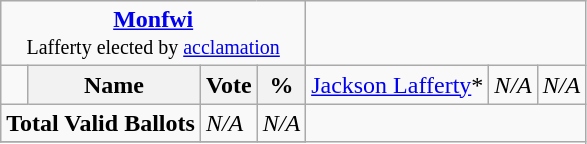<table class="wikitable">
<tr>
<td colspan=4 align=center><strong><a href='#'>Monfwi</a></strong><br><small>Lafferty elected by <a href='#'>acclamation</a></small></td>
</tr>
<tr>
<td></td>
<th><strong>Name </strong></th>
<th><strong>Vote</strong></th>
<th><strong>%</strong><br></th>
<td><a href='#'>Jackson Lafferty</a>*</td>
<td><em>N/A</em></td>
<td><em>N/A</em></td>
</tr>
<tr>
<td colspan=2><strong>Total Valid Ballots</strong></td>
<td><em>N/A</em></td>
<td><em>N/A</em></td>
</tr>
<tr>
</tr>
</table>
